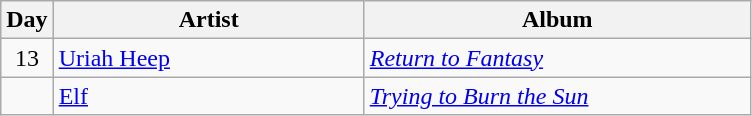<table class="wikitable" border="1">
<tr>
<th>Day</th>
<th width="200">Artist</th>
<th width="250">Album</th>
</tr>
<tr>
<td style="text-align:center;" rowspan="1">13</td>
<td><a href='#'>Uriah Heep</a></td>
<td><em><a href='#'>Return to Fantasy</a></em></td>
</tr>
<tr>
<td style="text-align:center;" rowspan="1"></td>
<td><a href='#'>Elf</a></td>
<td><em><a href='#'>Trying to Burn the Sun</a></em></td>
</tr>
</table>
